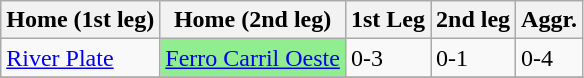<table class="wikitable" style="text-align:left;">
<tr>
<th>Home (1st leg)</th>
<th>Home (2nd leg)</th>
<th>1st Leg</th>
<th>2nd leg</th>
<th>Aggr.</th>
</tr>
<tr>
<td><a href='#'>River Plate</a></td>
<td bgcolor="lightgreen"><a href='#'>Ferro Carril Oeste</a></td>
<td>0-3</td>
<td>0-1</td>
<td>0-4</td>
</tr>
<tr>
</tr>
</table>
